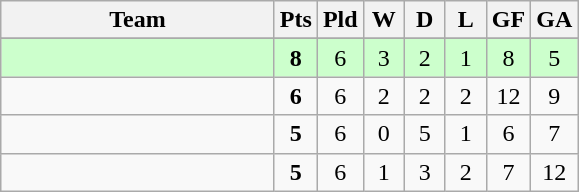<table class="wikitable" style="text-align: center;">
<tr>
<th width=175>Team</th>
<th width=20 abbr="Points">Pts</th>
<th width=20 abbr="Played">Pld</th>
<th width=20 abbr="Won">W</th>
<th width=20 abbr="Drawn">D</th>
<th width=20 abbr="Lost">L</th>
<th width=20 abbr="Goals for">GF</th>
<th width=20 abbr="Goals against">GA</th>
</tr>
<tr style="background:#ffffff;">
</tr>
<tr align=center bgcolor=ccffcc>
<td style="text-align:left;"></td>
<td><strong>8</strong></td>
<td>6</td>
<td>3</td>
<td>2</td>
<td>1</td>
<td>8</td>
<td>5</td>
</tr>
<tr align=center>
<td style="text-align:left;"></td>
<td><strong>6</strong></td>
<td>6</td>
<td>2</td>
<td>2</td>
<td>2</td>
<td>12</td>
<td>9</td>
</tr>
<tr align=center>
<td style="text-align:left;"></td>
<td><strong>5</strong></td>
<td>6</td>
<td>0</td>
<td>5</td>
<td>1</td>
<td>6</td>
<td>7</td>
</tr>
<tr align=center>
<td style="text-align:left;"></td>
<td><strong>5</strong></td>
<td>6</td>
<td>1</td>
<td>3</td>
<td>2</td>
<td>7</td>
<td>12</td>
</tr>
</table>
